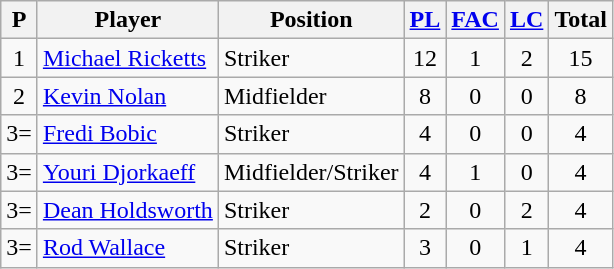<table class="wikitable sortable">
<tr>
<th>P</th>
<th>Player</th>
<th>Position</th>
<th><a href='#'>PL</a></th>
<th><a href='#'>FAC</a></th>
<th><a href='#'>LC</a></th>
<th>Total</th>
</tr>
<tr>
<td align=center>1</td>
<td> <a href='#'>Michael Ricketts</a></td>
<td>Striker</td>
<td align=center>12</td>
<td align=center>1</td>
<td align=center>2</td>
<td align=center>15</td>
</tr>
<tr>
<td align=center>2</td>
<td> <a href='#'>Kevin Nolan</a></td>
<td>Midfielder</td>
<td align=center>8</td>
<td align=center>0</td>
<td align=center>0</td>
<td align=center>8</td>
</tr>
<tr>
<td align=center>3=</td>
<td> <a href='#'>Fredi Bobic</a></td>
<td>Striker</td>
<td align=center>4</td>
<td align=center>0</td>
<td align=center>0</td>
<td align=center>4</td>
</tr>
<tr>
<td align=center>3=</td>
<td> <a href='#'>Youri Djorkaeff</a></td>
<td>Midfielder/Striker</td>
<td align=center>4</td>
<td align=center>1</td>
<td align=center>0</td>
<td align=center>4</td>
</tr>
<tr>
<td align=center>3=</td>
<td> <a href='#'>Dean Holdsworth</a></td>
<td>Striker</td>
<td align=center>2</td>
<td align=center>0</td>
<td align=center>2</td>
<td align=center>4</td>
</tr>
<tr>
<td align=center>3=</td>
<td> <a href='#'>Rod Wallace</a></td>
<td>Striker</td>
<td align=center>3</td>
<td align=center>0</td>
<td align=center>1</td>
<td align=center>4</td>
</tr>
</table>
